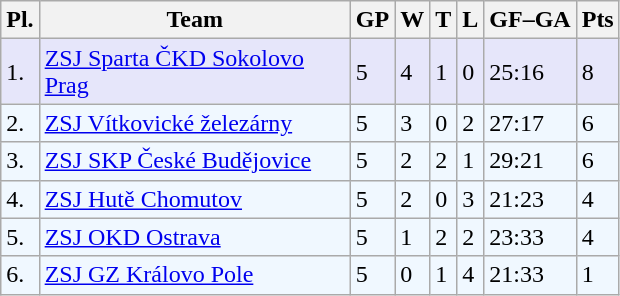<table class="wikitable">
<tr>
<th>Pl.</th>
<th width="200">Team</th>
<th>GP</th>
<th>W</th>
<th>T</th>
<th>L</th>
<th>GF–GA</th>
<th>Pts</th>
</tr>
<tr bgcolor="#e6e6fa">
<td>1.</td>
<td><a href='#'>ZSJ Sparta ČKD Sokolovo Prag</a></td>
<td>5</td>
<td>4</td>
<td>1</td>
<td>0</td>
<td>25:16</td>
<td>8</td>
</tr>
<tr bgcolor="#f0f8ff">
<td>2.</td>
<td><a href='#'>ZSJ Vítkovické železárny</a></td>
<td>5</td>
<td>3</td>
<td>0</td>
<td>2</td>
<td>27:17</td>
<td>6</td>
</tr>
<tr bgcolor="#f0f8ff">
<td>3.</td>
<td><a href='#'>ZSJ SKP České Budějovice</a></td>
<td>5</td>
<td>2</td>
<td>2</td>
<td>1</td>
<td>29:21</td>
<td>6</td>
</tr>
<tr bgcolor="#f0f8ff">
<td>4.</td>
<td><a href='#'>ZSJ Hutě Chomutov</a></td>
<td>5</td>
<td>2</td>
<td>0</td>
<td>3</td>
<td>21:23</td>
<td>4</td>
</tr>
<tr bgcolor="#f0f8ff">
<td>5.</td>
<td><a href='#'>ZSJ OKD Ostrava</a></td>
<td>5</td>
<td>1</td>
<td>2</td>
<td>2</td>
<td>23:33</td>
<td>4</td>
</tr>
<tr bgcolor="#f0f8ff">
<td>6.</td>
<td><a href='#'>ZSJ GZ Královo Pole</a></td>
<td>5</td>
<td>0</td>
<td>1</td>
<td>4</td>
<td>21:33</td>
<td>1</td>
</tr>
</table>
